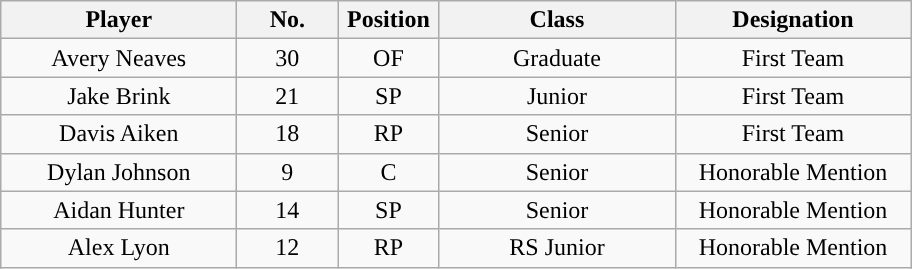<table class="wikitable" style="text-align:center">
<tr>
<th style="width:150px; ">Player</th>
<th style="width:60px; ">No.</th>
<th style="width:60px; ">Position</th>
<th style="width:150px; ">Class</th>
<th style="width:150px; ">Designation</th>
</tr>
<tr>
<td>Avery Neaves</td>
<td>30</td>
<td>OF</td>
<td>Graduate</td>
<td>First Team</td>
</tr>
<tr>
<td>Jake Brink</td>
<td>21</td>
<td>SP</td>
<td>Junior</td>
<td>First Team</td>
</tr>
<tr>
<td>Davis Aiken</td>
<td>18</td>
<td>RP</td>
<td>Senior</td>
<td>First Team</td>
</tr>
<tr>
<td>Dylan Johnson</td>
<td>9</td>
<td>C</td>
<td>Senior</td>
<td>Honorable Mention</td>
</tr>
<tr>
<td>Aidan Hunter</td>
<td>14</td>
<td>SP</td>
<td>Senior</td>
<td>Honorable Mention</td>
</tr>
<tr>
<td>Alex Lyon</td>
<td>12</td>
<td>RP</td>
<td>RS Junior</td>
<td>Honorable Mention</td>
</tr>
</table>
